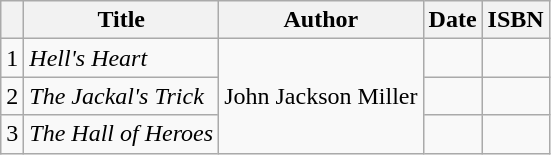<table class="wikitable">
<tr>
<th></th>
<th>Title</th>
<th>Author</th>
<th>Date</th>
<th>ISBN</th>
</tr>
<tr>
<td>1</td>
<td><em>Hell's Heart</em></td>
<td rowspan="3">John Jackson Miller</td>
<td></td>
<td></td>
</tr>
<tr>
<td>2</td>
<td><em>The Jackal's Trick</em></td>
<td></td>
<td></td>
</tr>
<tr>
<td>3</td>
<td><em>The Hall of Heroes</em></td>
<td></td>
<td></td>
</tr>
</table>
